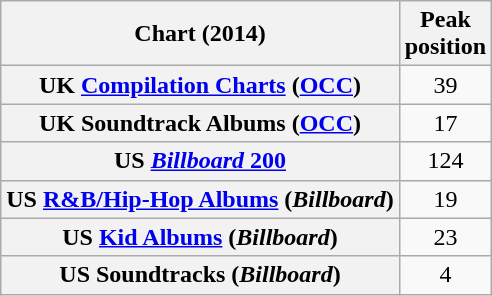<table class="wikitable plainrowheaders ">
<tr>
<th scope="col">Chart (2014)</th>
<th scope="col">Peak<br>position</th>
</tr>
<tr>
<th scope="row">UK <a href='#'>Compilation Charts</a> (<a href='#'>OCC</a>)</th>
<td style="text-align:center;">39</td>
</tr>
<tr>
<th scope="row">UK Soundtrack Albums (<a href='#'>OCC</a>)</th>
<td style="text-align:center;">17</td>
</tr>
<tr>
<th scope="row">US <a href='#'><em>Billboard</em> 200</a></th>
<td style="text-align:center;">124</td>
</tr>
<tr>
<th scope="row">US <a href='#'>R&B/Hip-Hop Albums</a> (<em>Billboard</em>)</th>
<td style="text-align:center;">19</td>
</tr>
<tr>
<th scope="row">US <a href='#'>Kid Albums</a> (<em>Billboard</em>)</th>
<td style="text-align:center;">23</td>
</tr>
<tr>
<th scope="row">US Soundtracks (<em>Billboard</em>)</th>
<td style="text-align:center;">4</td>
</tr>
</table>
